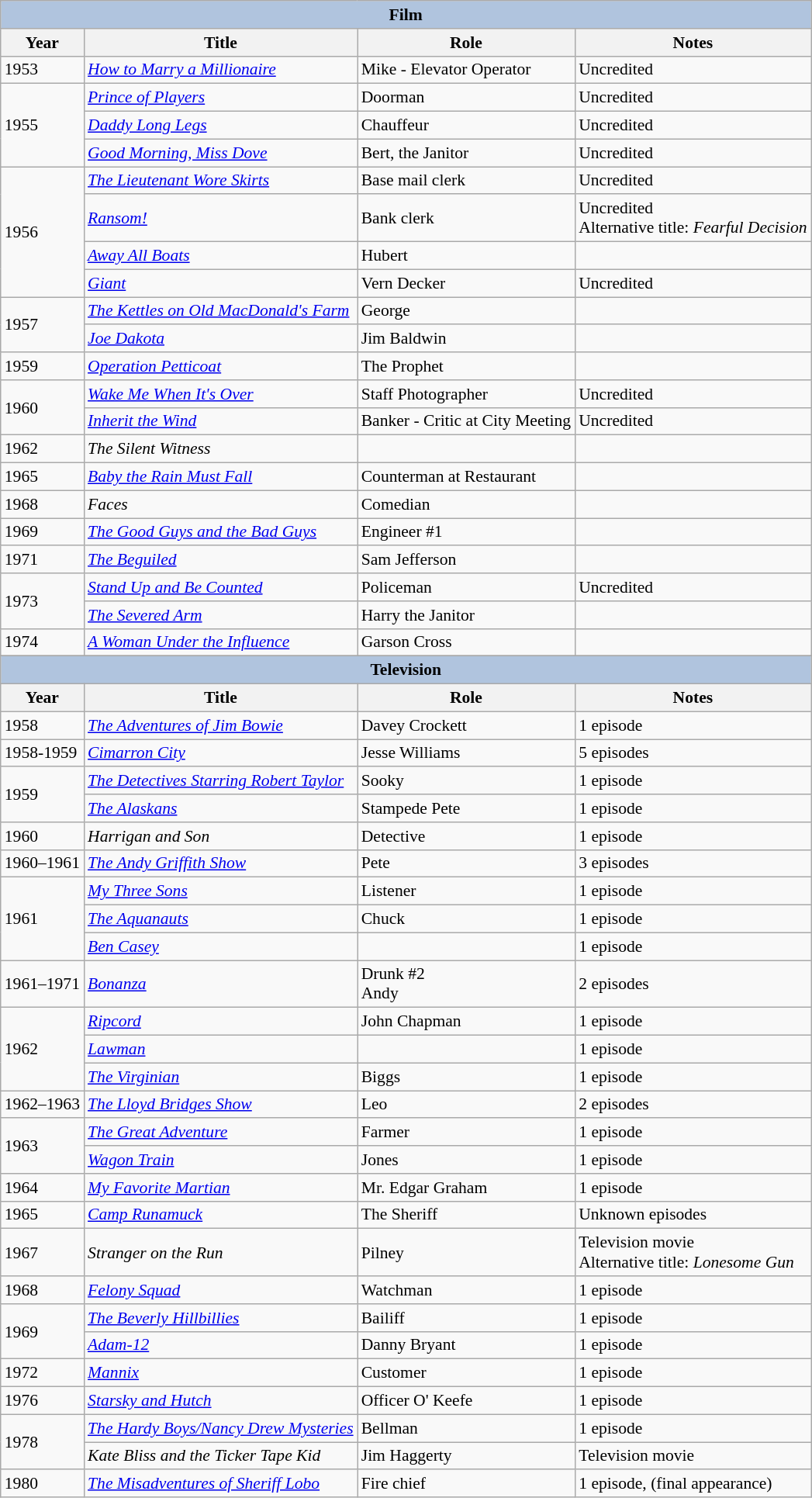<table class="wikitable" style="font-size: 90%;">
<tr>
<th colspan="4" style="background: LightSteelBlue;">Film</th>
</tr>
<tr>
<th>Year</th>
<th>Title</th>
<th>Role</th>
<th>Notes</th>
</tr>
<tr>
<td rowspan=1>1953</td>
<td><em><a href='#'>How to Marry a Millionaire</a></em></td>
<td>Mike - Elevator Operator</td>
<td>Uncredited</td>
</tr>
<tr>
<td rowspan=3>1955</td>
<td><em><a href='#'>Prince of Players</a></em></td>
<td>Doorman</td>
<td>Uncredited</td>
</tr>
<tr>
<td><em><a href='#'>Daddy Long Legs</a></em></td>
<td>Chauffeur</td>
<td>Uncredited</td>
</tr>
<tr>
<td><em><a href='#'>Good Morning, Miss Dove</a></em></td>
<td>Bert, the Janitor</td>
<td>Uncredited</td>
</tr>
<tr>
<td rowspan=4>1956</td>
<td><em><a href='#'>The Lieutenant Wore Skirts</a></em></td>
<td>Base mail clerk</td>
<td>Uncredited</td>
</tr>
<tr>
<td><em><a href='#'>Ransom!</a></em></td>
<td>Bank clerk</td>
<td>Uncredited<br>Alternative title: <em>Fearful Decision</em></td>
</tr>
<tr>
<td><em><a href='#'>Away All Boats</a></em></td>
<td>Hubert</td>
<td></td>
</tr>
<tr>
<td><em><a href='#'>Giant</a></em></td>
<td>Vern Decker</td>
<td>Uncredited</td>
</tr>
<tr>
<td rowspan=2>1957</td>
<td><em><a href='#'>The Kettles on Old MacDonald's Farm</a></em></td>
<td>George</td>
<td></td>
</tr>
<tr>
<td><em><a href='#'>Joe Dakota</a></em></td>
<td>Jim Baldwin</td>
<td></td>
</tr>
<tr>
<td>1959</td>
<td><em><a href='#'>Operation Petticoat</a></em></td>
<td>The Prophet</td>
<td></td>
</tr>
<tr>
<td rowspan=2>1960</td>
<td><em><a href='#'>Wake Me When It's Over</a></em></td>
<td>Staff Photographer</td>
<td>Uncredited</td>
</tr>
<tr>
<td><em><a href='#'>Inherit the Wind</a></em></td>
<td>Banker - Critic at City Meeting</td>
<td>Uncredited</td>
</tr>
<tr>
<td>1962</td>
<td><em>The Silent Witness</em></td>
<td></td>
<td></td>
</tr>
<tr>
<td>1965</td>
<td><em><a href='#'>Baby the Rain Must Fall</a></em></td>
<td>Counterman at Restaurant</td>
<td></td>
</tr>
<tr>
<td>1968</td>
<td><em>Faces</em></td>
<td>Comedian</td>
<td></td>
</tr>
<tr>
<td>1969</td>
<td><em><a href='#'>The Good Guys and the Bad Guys</a></em></td>
<td>Engineer #1</td>
<td></td>
</tr>
<tr>
<td>1971</td>
<td><em><a href='#'>The Beguiled</a></em></td>
<td>Sam Jefferson</td>
<td></td>
</tr>
<tr>
<td rowspan=2>1973</td>
<td><em><a href='#'>Stand Up and Be Counted</a></em></td>
<td>Policeman</td>
<td>Uncredited</td>
</tr>
<tr>
<td><em><a href='#'>The Severed Arm</a></em></td>
<td>Harry the Janitor</td>
<td></td>
</tr>
<tr>
<td>1974</td>
<td><em><a href='#'>A Woman Under the Influence</a></em></td>
<td>Garson Cross</td>
<td></td>
</tr>
<tr>
</tr>
<tr>
<th colspan="4" style="background: LightSteelBlue;">Television</th>
</tr>
<tr>
<th>Year</th>
<th>Title</th>
<th>Role</th>
<th>Notes</th>
</tr>
<tr>
<td>1958</td>
<td><em><a href='#'>The Adventures of Jim Bowie</a></em></td>
<td>Davey Crockett</td>
<td>1 episode</td>
</tr>
<tr>
<td>1958-1959</td>
<td><em><a href='#'>Cimarron City</a></em></td>
<td>Jesse Williams</td>
<td>5 episodes</td>
</tr>
<tr>
<td rowspan=2>1959</td>
<td><em><a href='#'>The Detectives Starring Robert Taylor</a></em></td>
<td>Sooky</td>
<td>1 episode</td>
</tr>
<tr>
<td><em><a href='#'>The Alaskans</a></em></td>
<td>Stampede Pete</td>
<td>1 episode</td>
</tr>
<tr>
<td>1960</td>
<td><em>Harrigan and Son</em></td>
<td>Detective</td>
<td>1 episode</td>
</tr>
<tr>
<td>1960–1961</td>
<td><em><a href='#'>The Andy Griffith Show</a></em></td>
<td>Pete</td>
<td>3 episodes</td>
</tr>
<tr>
<td rowspan=3>1961</td>
<td><em><a href='#'>My Three Sons</a></em></td>
<td>Listener</td>
<td>1 episode</td>
</tr>
<tr>
<td><em><a href='#'>The Aquanauts</a></em></td>
<td>Chuck</td>
<td>1 episode</td>
</tr>
<tr>
<td><em><a href='#'>Ben Casey</a></em></td>
<td></td>
<td>1 episode</td>
</tr>
<tr>
<td>1961–1971</td>
<td><em><a href='#'>Bonanza</a></em></td>
<td>Drunk #2<br>Andy</td>
<td>2 episodes</td>
</tr>
<tr>
<td rowspan=3>1962</td>
<td><em><a href='#'>Ripcord</a></em></td>
<td>John Chapman</td>
<td>1 episode</td>
</tr>
<tr>
<td><em><a href='#'>Lawman</a></em></td>
<td></td>
<td>1 episode</td>
</tr>
<tr>
<td><em><a href='#'>The Virginian</a></em></td>
<td>Biggs</td>
<td>1 episode</td>
</tr>
<tr>
<td>1962–1963</td>
<td><em><a href='#'>The Lloyd Bridges Show</a></em></td>
<td>Leo</td>
<td>2 episodes</td>
</tr>
<tr>
<td rowspan=2>1963</td>
<td><em><a href='#'>The Great Adventure</a></em></td>
<td>Farmer</td>
<td>1 episode</td>
</tr>
<tr>
<td><em><a href='#'>Wagon Train</a></em></td>
<td>Jones</td>
<td>1 episode</td>
</tr>
<tr>
<td>1964</td>
<td><em><a href='#'>My Favorite Martian</a></em></td>
<td>Mr. Edgar Graham</td>
<td>1 episode</td>
</tr>
<tr>
<td>1965</td>
<td><em><a href='#'>Camp Runamuck</a></em></td>
<td>The Sheriff</td>
<td>Unknown episodes</td>
</tr>
<tr>
<td>1967</td>
<td><em>Stranger on the Run</em></td>
<td>Pilney</td>
<td>Television movie<br>Alternative title: <em>Lonesome Gun</em></td>
</tr>
<tr>
<td>1968</td>
<td><em><a href='#'>Felony Squad</a></em></td>
<td>Watchman</td>
<td>1 episode</td>
</tr>
<tr>
<td rowspan=2>1969</td>
<td><em><a href='#'>The Beverly Hillbillies</a></em></td>
<td>Bailiff</td>
<td>1 episode</td>
</tr>
<tr>
<td><em><a href='#'>Adam-12</a></em></td>
<td>Danny Bryant</td>
<td>1 episode</td>
</tr>
<tr>
<td>1972</td>
<td><em><a href='#'>Mannix</a></em></td>
<td>Customer</td>
<td>1 episode</td>
</tr>
<tr>
<td>1976</td>
<td><em><a href='#'>Starsky and Hutch</a></em></td>
<td>Officer O' Keefe</td>
<td>1 episode</td>
</tr>
<tr>
<td rowspan=2>1978</td>
<td><em><a href='#'>The Hardy Boys/Nancy Drew Mysteries</a></em></td>
<td>Bellman</td>
<td>1 episode</td>
</tr>
<tr>
<td><em>Kate Bliss and the Ticker Tape Kid</em></td>
<td>Jim Haggerty</td>
<td>Television movie</td>
</tr>
<tr>
<td>1980</td>
<td><em><a href='#'>The Misadventures of Sheriff Lobo</a></em></td>
<td>Fire chief</td>
<td>1 episode, (final appearance)</td>
</tr>
</table>
